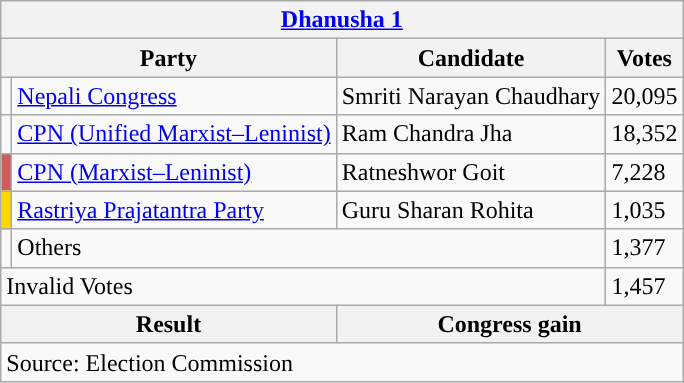<table class="wikitable">
<tr>
<th colspan="4"><a href='#'>Dhanusha 1</a></th>
</tr>
<tr>
<th colspan="2">Party</th>
<th>Candidate</th>
<th>Votes</th>
</tr>
<tr>
<td style="background-color:"></td>
<td><a href='#'>Nepali Congress</a></td>
<td>Smriti Narayan Chaudhary</td>
<td>20,095</td>
</tr>
<tr>
<td style="background-color:"></td>
<td><a href='#'>CPN (Unified Marxist–Leninist)</a></td>
<td>Ram Chandra Jha</td>
<td>18,352</td>
</tr>
<tr>
<td style="background-color:indianred"></td>
<td><a href='#'>CPN (Marxist–Leninist)</a></td>
<td>Ratneshwor Goit</td>
<td>7,228</td>
</tr>
<tr>
<td style="background-color:gold"></td>
<td><a href='#'>Rastriya Prajatantra Party</a></td>
<td>Guru Sharan Rohita</td>
<td>1,035</td>
</tr>
<tr>
<td></td>
<td colspan="2">Others</td>
<td>1,377</td>
</tr>
<tr>
<td colspan="3">Invalid Votes</td>
<td>1,457</td>
</tr>
<tr>
<th colspan="2">Result</th>
<th colspan="2">Congress gain</th>
</tr>
<tr>
<td colspan="4">Source: Election Commission</td>
</tr>
</table>
